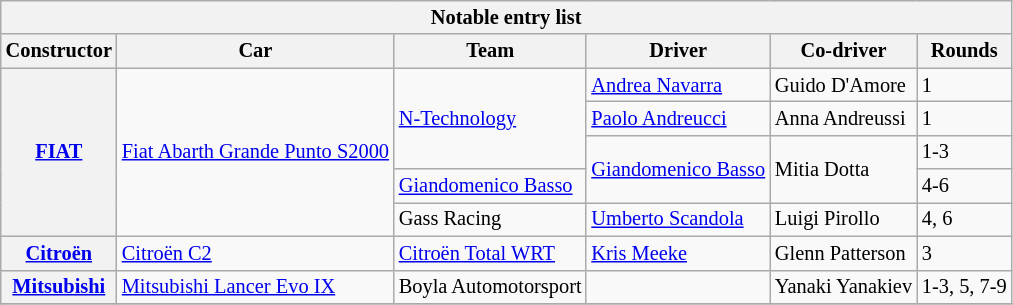<table class="wikitable" style="font-size: 85%">
<tr>
<th colspan="7">Notable entry list</th>
</tr>
<tr>
<th>Constructor</th>
<th>Car</th>
<th>Team</th>
<th>Driver</th>
<th>Co-driver</th>
<th>Rounds</th>
</tr>
<tr>
<th rowspan="5"><a href='#'>FIAT</a></th>
<td rowspan="5"><a href='#'>Fiat Abarth Grande Punto S2000</a></td>
<td rowspan="3"> <a href='#'>N-Technology</a></td>
<td> <a href='#'>Andrea Navarra</a></td>
<td> Guido D'Amore</td>
<td>1</td>
</tr>
<tr>
<td> <a href='#'>Paolo Andreucci</a></td>
<td> Anna Andreussi</td>
<td>1</td>
</tr>
<tr>
<td rowspan="2"> <a href='#'>Giandomenico Basso</a></td>
<td rowspan="2"> Mitia Dotta</td>
<td>1-3</td>
</tr>
<tr>
<td> <a href='#'>Giandomenico Basso</a></td>
<td>4-6</td>
</tr>
<tr>
<td> Gass Racing</td>
<td> <a href='#'>Umberto Scandola</a></td>
<td> Luigi Pirollo</td>
<td>4, 6</td>
</tr>
<tr>
<th rowspan="1"><a href='#'>Citroën</a></th>
<td rowspan="1"><a href='#'>Citroën C2</a></td>
<td rowspan="1"> <a href='#'>Citroën Total WRT</a></td>
<td> <a href='#'>Kris Meeke</a></td>
<td> Glenn Patterson</td>
<td>3</td>
</tr>
<tr>
<th rowspan="1"><a href='#'>Mitsubishi</a></th>
<td rowspan="1"><a href='#'>Mitsubishi Lancer Evo IX</a></td>
<td rowspan="1"> Boyla Automotorsport</td>
<td> </td>
<td> Yanaki Yanakiev</td>
<td>1-3, 5, 7-9</td>
</tr>
<tr>
</tr>
</table>
